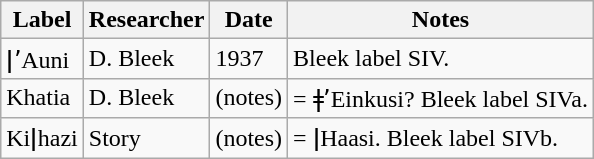<table class=wikitable>
<tr>
<th>Label</th>
<th>Researcher</th>
<th>Date</th>
<th>Notes</th>
</tr>
<tr>
<td>ǀʼAuni</td>
<td>D. Bleek</td>
<td>1937</td>
<td>Bleek label SIV.</td>
</tr>
<tr>
<td>Khatia</td>
<td>D. Bleek</td>
<td>(notes)</td>
<td>= ǂʼEinkusi? Bleek label SIVa.</td>
</tr>
<tr>
<td>Kiǀhazi</td>
<td>Story</td>
<td>(notes)</td>
<td>= ǀHaasi. Bleek label SIVb.</td>
</tr>
</table>
